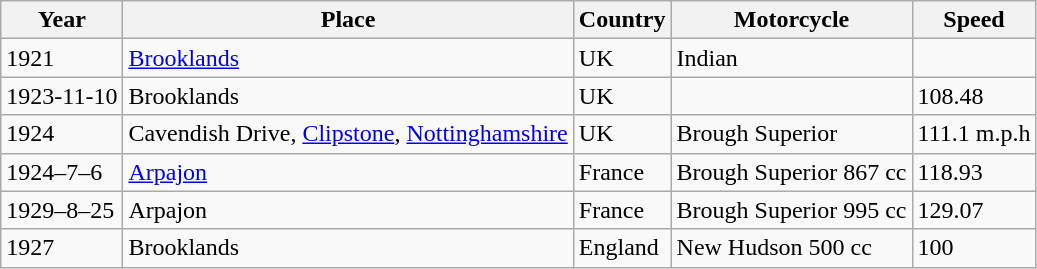<table class="wikitable">
<tr>
<th>Year</th>
<th>Place</th>
<th>Country</th>
<th>Motorcycle</th>
<th>Speed</th>
</tr>
<tr>
<td>1921</td>
<td><a href='#'>Brooklands</a></td>
<td>UK</td>
<td>Indian</td>
<td></td>
</tr>
<tr>
<td>1923-11-10</td>
<td>Brooklands</td>
<td>UK</td>
<td Temple-Anzani></td>
<td>108.48</td>
</tr>
<tr>
<td>1924</td>
<td>Cavendish Drive, <a href='#'>Clipstone</a>, <a href='#'>Nottinghamshire</a></td>
<td>UK</td>
<td>Brough Superior</td>
<td>111.1 m.p.h</td>
</tr>
<tr>
<td>1924–7–6</td>
<td><a href='#'>Arpajon</a></td>
<td>France</td>
<td>Brough Superior 867 cc</td>
<td>118.93</td>
</tr>
<tr>
<td>1929–8–25</td>
<td>Arpajon</td>
<td>France</td>
<td>Brough Superior 995 cc</td>
<td>129.07</td>
</tr>
<tr>
<td>1927</td>
<td>Brooklands</td>
<td>England</td>
<td>New Hudson 500 cc</td>
<td>100</td>
</tr>
</table>
